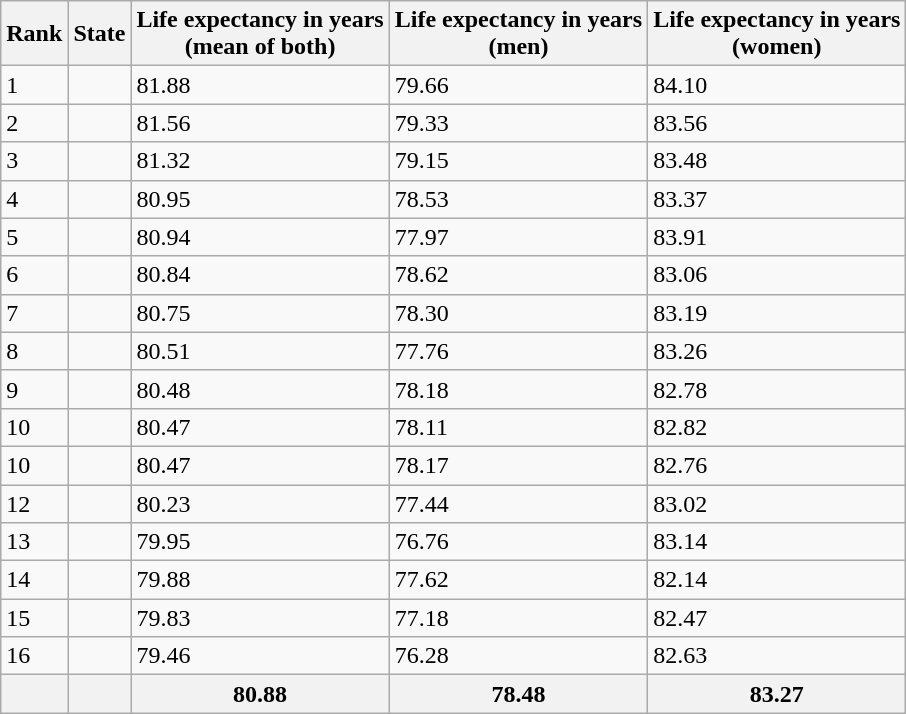<table class="wikitable sortable">
<tr>
<th>Rank</th>
<th>State</th>
<th>Life expectancy in years<br>(mean of both)</th>
<th>Life expectancy in years<br>(men)</th>
<th>Life expectancy in years<br>(women)</th>
</tr>
<tr>
<td>1</td>
<td></td>
<td>81.88</td>
<td>79.66</td>
<td>84.10</td>
</tr>
<tr>
<td>2</td>
<td></td>
<td>81.56</td>
<td>79.33</td>
<td>83.56</td>
</tr>
<tr>
<td>3</td>
<td></td>
<td>81.32</td>
<td>79.15</td>
<td>83.48</td>
</tr>
<tr>
<td>4</td>
<td></td>
<td>80.95</td>
<td>78.53</td>
<td>83.37</td>
</tr>
<tr>
<td>5</td>
<td></td>
<td>80.94</td>
<td>77.97</td>
<td>83.91</td>
</tr>
<tr>
<td>6</td>
<td></td>
<td>80.84</td>
<td>78.62</td>
<td>83.06</td>
</tr>
<tr>
<td>7</td>
<td></td>
<td>80.75</td>
<td>78.30</td>
<td>83.19</td>
</tr>
<tr>
<td>8</td>
<td></td>
<td>80.51</td>
<td>77.76</td>
<td>83.26</td>
</tr>
<tr>
<td>9</td>
<td></td>
<td>80.48</td>
<td>78.18</td>
<td>82.78</td>
</tr>
<tr>
<td>10</td>
<td></td>
<td>80.47</td>
<td>78.11</td>
<td>82.82</td>
</tr>
<tr>
<td>10</td>
<td></td>
<td>80.47</td>
<td>78.17</td>
<td>82.76</td>
</tr>
<tr>
<td>12</td>
<td></td>
<td>80.23</td>
<td>77.44</td>
<td>83.02</td>
</tr>
<tr>
<td>13</td>
<td></td>
<td>79.95</td>
<td>76.76</td>
<td>83.14</td>
</tr>
<tr>
<td>14</td>
<td></td>
<td>79.88</td>
<td>77.62</td>
<td>82.14</td>
</tr>
<tr>
<td>15</td>
<td></td>
<td>79.83</td>
<td>77.18</td>
<td>82.47</td>
</tr>
<tr>
<td>16</td>
<td></td>
<td>79.46</td>
<td>76.28</td>
<td>82.63</td>
</tr>
<tr>
<th></th>
<th></th>
<th>80.88</th>
<th>78.48</th>
<th>83.27</th>
</tr>
</table>
